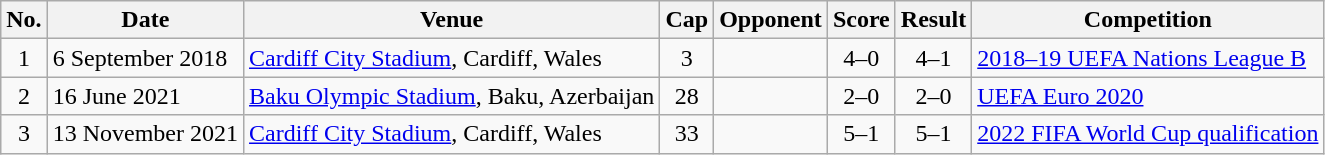<table class="wikitable sortable">
<tr>
<th scope=col>No.</th>
<th scope=col>Date</th>
<th scope=col>Venue</th>
<th scope=col>Cap</th>
<th scope=col>Opponent</th>
<th scope=col>Score</th>
<th scope=col>Result</th>
<th scope=col>Competition</th>
</tr>
<tr>
<td align=center>1</td>
<td>6 September 2018</td>
<td><a href='#'>Cardiff City Stadium</a>, Cardiff, Wales</td>
<td align=center>3</td>
<td></td>
<td align=center>4–0</td>
<td align=center>4–1</td>
<td><a href='#'>2018–19 UEFA Nations League B</a></td>
</tr>
<tr>
<td align=center>2</td>
<td>16 June 2021</td>
<td><a href='#'>Baku Olympic Stadium</a>, Baku, Azerbaijan</td>
<td align=center>28</td>
<td></td>
<td align=center>2–0</td>
<td align=center>2–0</td>
<td><a href='#'>UEFA Euro 2020</a></td>
</tr>
<tr>
<td align=center>3</td>
<td>13 November 2021</td>
<td><a href='#'>Cardiff City Stadium</a>, Cardiff, Wales</td>
<td align=center>33</td>
<td></td>
<td align=center>5–1</td>
<td align=center>5–1</td>
<td><a href='#'>2022 FIFA World Cup qualification</a></td>
</tr>
</table>
